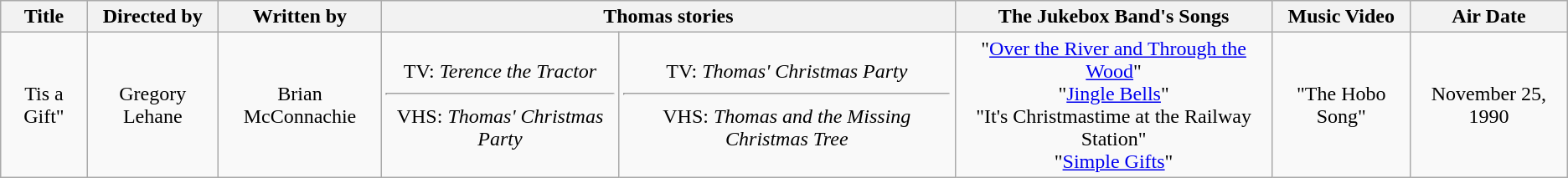<table class="wikitable" style="text-align:center;">
<tr>
<th>Title</th>
<th>Directed by</th>
<th>Written by</th>
<th colspan = "2">Thomas stories</th>
<th>The Jukebox Band's Songs</th>
<th>Music Video</th>
<th>Air Date</th>
</tr>
<tr>
<td>Tis a Gift"</td>
<td>Gregory Lehane</td>
<td>Brian McConnachie</td>
<td>TV: <em>Terence the Tractor</em><hr>VHS: <em>Thomas' Christmas Party</em></td>
<td>TV: <em>Thomas' Christmas Party</em><hr>VHS: <em>Thomas and the Missing Christmas Tree</em></td>
<td>"<a href='#'>Over the River and Through the Wood</a>"<br>"<a href='#'>Jingle Bells</a>"<br>"It's Christmastime at the Railway Station"<br>"<a href='#'>Simple Gifts</a>"</td>
<td>"The Hobo Song"</td>
<td>November 25, 1990</td>
</tr>
</table>
